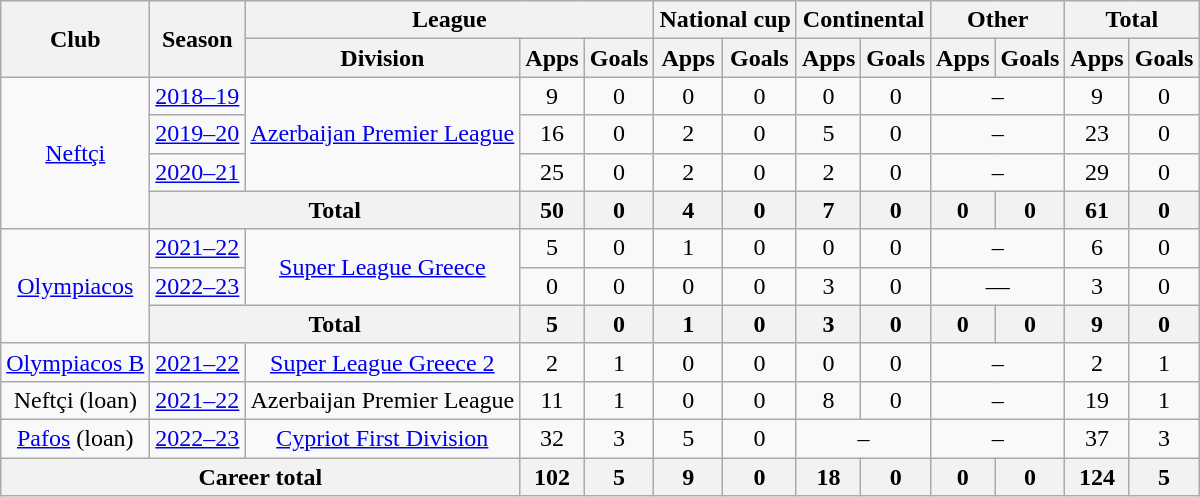<table class="wikitable" style="text-align:center">
<tr>
<th rowspan="2">Club</th>
<th rowspan="2">Season</th>
<th colspan="3">League</th>
<th colspan="2">National cup</th>
<th colspan="2">Continental</th>
<th colspan="2">Other</th>
<th colspan="2">Total</th>
</tr>
<tr>
<th>Division</th>
<th>Apps</th>
<th>Goals</th>
<th>Apps</th>
<th>Goals</th>
<th>Apps</th>
<th>Goals</th>
<th>Apps</th>
<th>Goals</th>
<th>Apps</th>
<th>Goals</th>
</tr>
<tr>
<td rowspan="4"><a href='#'>Neftçi</a></td>
<td><a href='#'>2018–19</a></td>
<td rowspan="3"><a href='#'>Azerbaijan Premier League</a></td>
<td>9</td>
<td>0</td>
<td>0</td>
<td>0</td>
<td>0</td>
<td>0</td>
<td colspan="2">–</td>
<td>9</td>
<td>0</td>
</tr>
<tr>
<td><a href='#'>2019–20</a></td>
<td>16</td>
<td>0</td>
<td>2</td>
<td>0</td>
<td>5</td>
<td>0</td>
<td colspan="2">–</td>
<td>23</td>
<td>0</td>
</tr>
<tr>
<td><a href='#'>2020–21</a></td>
<td>25</td>
<td>0</td>
<td>2</td>
<td>0</td>
<td>2</td>
<td>0</td>
<td colspan="2">–</td>
<td>29</td>
<td>0</td>
</tr>
<tr>
<th colspan="2">Total</th>
<th>50</th>
<th>0</th>
<th>4</th>
<th>0</th>
<th>7</th>
<th>0</th>
<th>0</th>
<th>0</th>
<th>61</th>
<th>0</th>
</tr>
<tr>
<td rowspan="3"><a href='#'>Olympiacos</a></td>
<td><a href='#'>2021–22</a></td>
<td rowspan="2"><a href='#'>Super League Greece</a></td>
<td>5</td>
<td>0</td>
<td>1</td>
<td>0</td>
<td>0</td>
<td>0</td>
<td colspan="2">–</td>
<td>6</td>
<td>0</td>
</tr>
<tr>
<td><a href='#'>2022–23</a></td>
<td>0</td>
<td>0</td>
<td>0</td>
<td>0</td>
<td>3</td>
<td>0</td>
<td colspan="2">—</td>
<td>3</td>
<td>0</td>
</tr>
<tr>
<th colspan="2">Total</th>
<th>5</th>
<th>0</th>
<th>1</th>
<th>0</th>
<th>3</th>
<th>0</th>
<th>0</th>
<th>0</th>
<th>9</th>
<th>0</th>
</tr>
<tr>
<td><a href='#'>Olympiacos B</a></td>
<td><a href='#'>2021–22</a></td>
<td><a href='#'>Super League Greece 2</a></td>
<td>2</td>
<td>1</td>
<td>0</td>
<td>0</td>
<td>0</td>
<td>0</td>
<td colspan="2">–</td>
<td>2</td>
<td>1</td>
</tr>
<tr>
<td>Neftçi (loan)</td>
<td><a href='#'>2021–22</a></td>
<td>Azerbaijan Premier League</td>
<td>11</td>
<td>1</td>
<td>0</td>
<td>0</td>
<td>8</td>
<td>0</td>
<td colspan="2">–</td>
<td>19</td>
<td>1</td>
</tr>
<tr>
<td><a href='#'>Pafos</a> (loan)</td>
<td><a href='#'>2022–23</a></td>
<td><a href='#'>Cypriot First Division</a></td>
<td>32</td>
<td>3</td>
<td>5</td>
<td>0</td>
<td colspan="2">–</td>
<td colspan="2">–</td>
<td>37</td>
<td>3</td>
</tr>
<tr>
<th colspan="3">Career total</th>
<th>102</th>
<th>5</th>
<th>9</th>
<th>0</th>
<th>18</th>
<th>0</th>
<th>0</th>
<th>0</th>
<th>124</th>
<th>5</th>
</tr>
</table>
